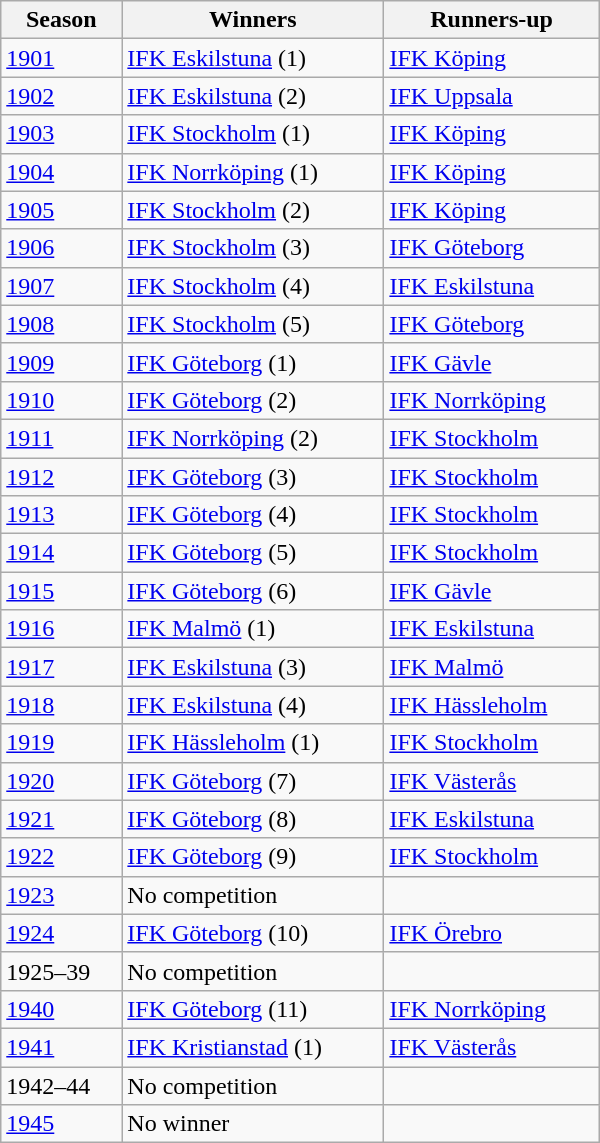<table class="wikitable" style="width:400px;">
<tr>
<th>Season</th>
<th>Winners</th>
<th>Runners-up</th>
</tr>
<tr>
<td><a href='#'>1901</a></td>
<td><a href='#'>IFK Eskilstuna</a> (1)</td>
<td><a href='#'>IFK Köping</a></td>
</tr>
<tr>
<td><a href='#'>1902</a></td>
<td><a href='#'>IFK Eskilstuna</a> (2)</td>
<td><a href='#'>IFK Uppsala</a></td>
</tr>
<tr>
<td><a href='#'>1903</a></td>
<td><a href='#'>IFK Stockholm</a> (1)</td>
<td><a href='#'>IFK Köping</a></td>
</tr>
<tr>
<td><a href='#'>1904</a></td>
<td><a href='#'>IFK Norrköping</a> (1)</td>
<td><a href='#'>IFK Köping</a></td>
</tr>
<tr>
<td><a href='#'>1905</a></td>
<td><a href='#'>IFK Stockholm</a> (2)</td>
<td><a href='#'>IFK Köping</a></td>
</tr>
<tr>
<td><a href='#'>1906</a></td>
<td><a href='#'>IFK Stockholm</a> (3)</td>
<td><a href='#'>IFK Göteborg</a></td>
</tr>
<tr>
<td><a href='#'>1907</a></td>
<td><a href='#'>IFK Stockholm</a> (4)</td>
<td><a href='#'>IFK Eskilstuna</a></td>
</tr>
<tr>
<td><a href='#'>1908</a></td>
<td><a href='#'>IFK Stockholm</a> (5)</td>
<td><a href='#'>IFK Göteborg</a></td>
</tr>
<tr>
<td><a href='#'>1909</a></td>
<td><a href='#'>IFK Göteborg</a> (1)</td>
<td><a href='#'>IFK Gävle</a></td>
</tr>
<tr>
<td><a href='#'>1910</a></td>
<td><a href='#'>IFK Göteborg</a> (2)</td>
<td><a href='#'>IFK Norrköping</a></td>
</tr>
<tr>
<td><a href='#'>1911</a></td>
<td><a href='#'>IFK Norrköping</a> (2)</td>
<td><a href='#'>IFK Stockholm</a></td>
</tr>
<tr>
<td><a href='#'>1912</a></td>
<td><a href='#'>IFK Göteborg</a> (3)</td>
<td><a href='#'>IFK Stockholm</a></td>
</tr>
<tr>
<td><a href='#'>1913</a></td>
<td><a href='#'>IFK Göteborg</a> (4)</td>
<td><a href='#'>IFK Stockholm</a></td>
</tr>
<tr>
<td><a href='#'>1914</a></td>
<td><a href='#'>IFK Göteborg</a> (5)</td>
<td><a href='#'>IFK Stockholm</a></td>
</tr>
<tr>
<td><a href='#'>1915</a></td>
<td><a href='#'>IFK Göteborg</a> (6)</td>
<td><a href='#'>IFK Gävle</a></td>
</tr>
<tr>
<td><a href='#'>1916</a></td>
<td><a href='#'>IFK Malmö</a> (1)</td>
<td><a href='#'>IFK Eskilstuna</a></td>
</tr>
<tr>
<td><a href='#'>1917</a></td>
<td><a href='#'>IFK Eskilstuna</a> (3)</td>
<td><a href='#'>IFK Malmö</a></td>
</tr>
<tr>
<td><a href='#'>1918</a></td>
<td><a href='#'>IFK Eskilstuna</a> (4)</td>
<td><a href='#'>IFK Hässleholm</a></td>
</tr>
<tr>
<td><a href='#'>1919</a></td>
<td><a href='#'>IFK Hässleholm</a> (1)</td>
<td><a href='#'>IFK Stockholm</a></td>
</tr>
<tr>
<td><a href='#'>1920</a></td>
<td><a href='#'>IFK Göteborg</a> (7)</td>
<td><a href='#'>IFK Västerås</a></td>
</tr>
<tr>
<td><a href='#'>1921</a></td>
<td><a href='#'>IFK Göteborg</a> (8)</td>
<td><a href='#'>IFK Eskilstuna</a></td>
</tr>
<tr>
<td><a href='#'>1922</a></td>
<td><a href='#'>IFK Göteborg</a> (9)</td>
<td><a href='#'>IFK Stockholm</a></td>
</tr>
<tr>
<td><a href='#'>1923</a></td>
<td>No competition</td>
<td></td>
</tr>
<tr>
<td><a href='#'>1924</a></td>
<td><a href='#'>IFK Göteborg</a> (10)</td>
<td><a href='#'>IFK Örebro</a></td>
</tr>
<tr>
<td>1925–39</td>
<td>No competition</td>
<td></td>
</tr>
<tr>
<td><a href='#'>1940</a></td>
<td><a href='#'>IFK Göteborg</a> (11)</td>
<td><a href='#'>IFK Norrköping</a></td>
</tr>
<tr>
<td><a href='#'>1941</a></td>
<td><a href='#'>IFK Kristianstad</a> (1)</td>
<td><a href='#'>IFK Västerås</a></td>
</tr>
<tr>
<td>1942–44</td>
<td>No competition</td>
<td></td>
</tr>
<tr>
<td><a href='#'>1945</a></td>
<td>No winner</td>
<td></td>
</tr>
</table>
